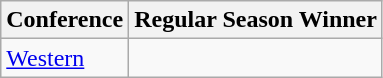<table class="wikitable">
<tr>
<th>Conference</th>
<th>Regular Season Winner</th>
</tr>
<tr>
<td><a href='#'>Western</a></td>
<td></td>
</tr>
</table>
